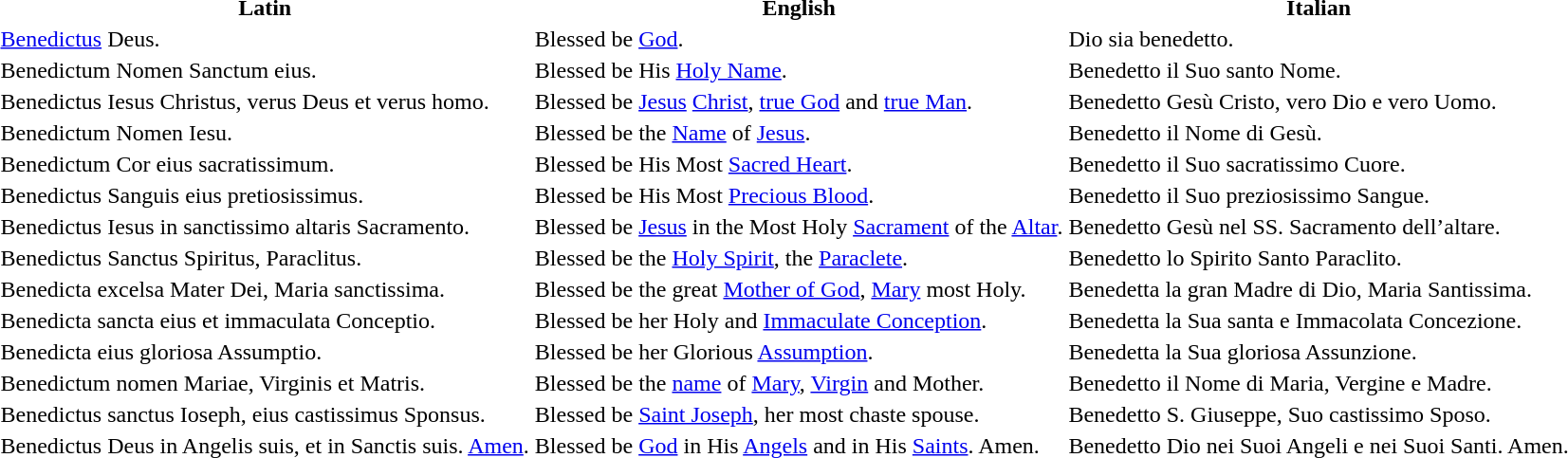<table>
<tr>
<th>Latin</th>
<th>English</th>
<th>Italian</th>
</tr>
<tr>
<td><a href='#'>Benedictus</a> Deus.</td>
<td>Blessed be <a href='#'>God</a>.</td>
<td>Dio sia benedetto.</td>
</tr>
<tr>
<td>Benedictum Nomen Sanctum eius.</td>
<td>Blessed be His <a href='#'>Holy Name</a>.</td>
<td>Benedetto il Suo santo Nome.</td>
</tr>
<tr>
<td>Benedictus Iesus Christus, verus Deus et verus homo.</td>
<td>Blessed be <a href='#'>Jesus</a> <a href='#'>Christ</a>, <a href='#'>true God</a> and <a href='#'>true Man</a>.</td>
<td>Benedetto Gesù Cristo, vero Dio e vero Uomo.</td>
</tr>
<tr>
<td>Benedictum Nomen Iesu.</td>
<td>Blessed be the <a href='#'>Name</a> of <a href='#'>Jesus</a>.</td>
<td>Benedetto il Nome di Gesù.</td>
</tr>
<tr>
<td>Benedictum Cor eius sacratissimum.</td>
<td>Blessed be His Most <a href='#'>Sacred Heart</a>.</td>
<td>Benedetto il Suo sacratissimo Cuore.</td>
</tr>
<tr>
<td>Benedictus Sanguis eius pretiosissimus.</td>
<td>Blessed be His Most <a href='#'>Precious Blood</a>.</td>
<td>Benedetto il Suo preziosissimo Sangue.</td>
</tr>
<tr>
<td>Benedictus Iesus in sanctissimo altaris Sacramento.</td>
<td>Blessed be <a href='#'>Jesus</a> in the Most Holy <a href='#'>Sacrament</a> of the <a href='#'>Altar</a>.</td>
<td>Benedetto Gesù nel SS. Sacramento dell’altare.</td>
</tr>
<tr>
<td>Benedictus Sanctus Spiritus, Paraclitus.</td>
<td>Blessed be the <a href='#'>Holy Spirit</a>, the <a href='#'>Paraclete</a>.</td>
<td>Benedetto lo Spirito Santo Paraclito.</td>
</tr>
<tr>
<td>Benedicta excelsa Mater Dei, Maria sanctissima.</td>
<td>Blessed be the great <a href='#'>Mother of God</a>, <a href='#'>Mary</a> most Holy.</td>
<td>Benedetta la gran Madre di Dio, Maria Santissima.</td>
</tr>
<tr>
<td>Benedicta sancta eius et immaculata Conceptio.</td>
<td>Blessed be her Holy and <a href='#'>Immaculate Conception</a>.</td>
<td>Benedetta la Sua santa e Immacolata Concezione.</td>
</tr>
<tr>
<td>Benedicta eius gloriosa Assumptio.</td>
<td>Blessed be her Glorious <a href='#'>Assumption</a>.</td>
<td>Benedetta la Sua gloriosa Assunzione.</td>
</tr>
<tr>
<td>Benedictum nomen Mariae, Virginis et Matris.</td>
<td>Blessed be the <a href='#'>name</a> of <a href='#'>Mary</a>, <a href='#'>Virgin</a> and Mother.</td>
<td>Benedetto il Nome di Maria, Vergine e Madre.</td>
</tr>
<tr>
<td>Benedictus sanctus Ioseph, eius castissimus Sponsus.</td>
<td>Blessed be <a href='#'>Saint Joseph</a>, her most chaste spouse.</td>
<td>Benedetto S. Giuseppe, Suo castissimo Sposo.</td>
</tr>
<tr>
<td>Benedictus Deus in Angelis suis, et in Sanctis suis. <a href='#'>Amen</a>.</td>
<td>Blessed be <a href='#'>God</a> in His <a href='#'>Angels</a> and in His <a href='#'>Saints</a>. Amen.</td>
<td>Benedetto Dio nei Suoi Angeli e nei Suoi Santi. Amen.</td>
</tr>
<tr>
</tr>
</table>
